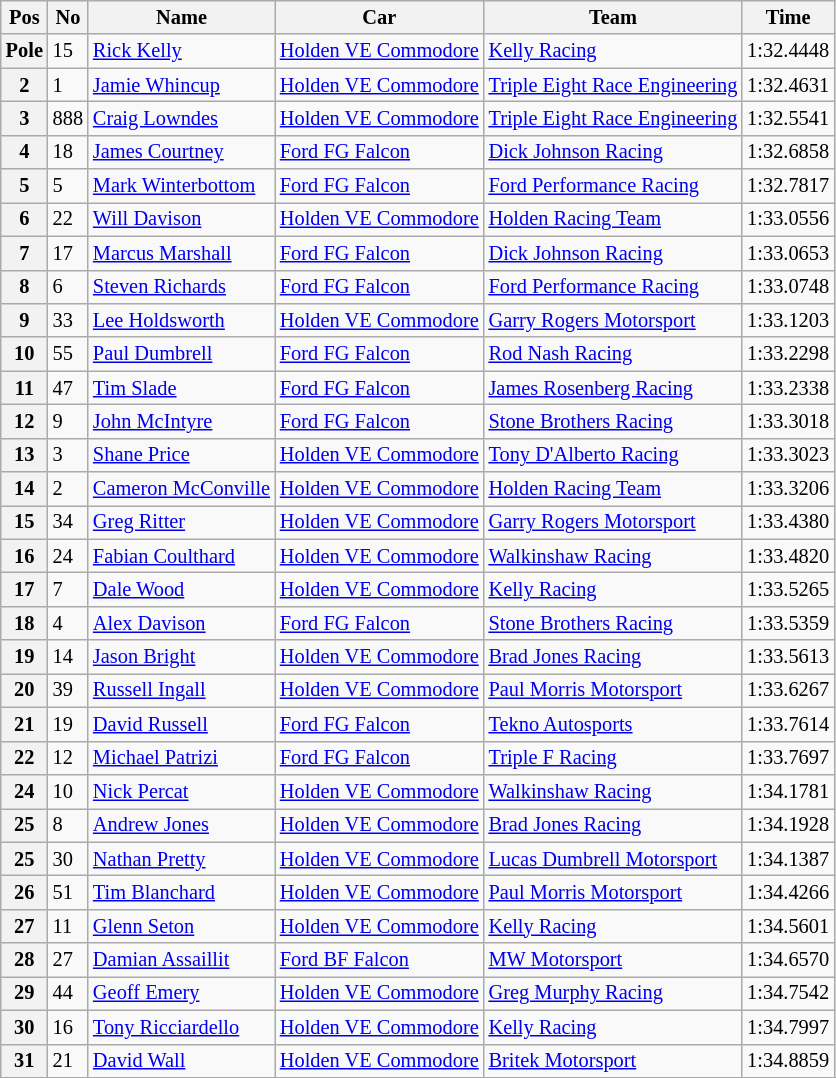<table class="wikitable" style="font-size: 85%;">
<tr>
<th>Pos</th>
<th>No</th>
<th>Name</th>
<th>Car</th>
<th>Team</th>
<th>Time</th>
</tr>
<tr>
<th>Pole</th>
<td>15</td>
<td> <a href='#'>Rick Kelly</a></td>
<td><a href='#'>Holden VE Commodore</a></td>
<td><a href='#'>Kelly Racing</a></td>
<td>1:32.4448</td>
</tr>
<tr>
<th>2</th>
<td>1</td>
<td> <a href='#'>Jamie Whincup</a></td>
<td><a href='#'>Holden VE Commodore</a></td>
<td><a href='#'>Triple Eight Race Engineering</a></td>
<td>1:32.4631</td>
</tr>
<tr>
<th>3</th>
<td>888</td>
<td> <a href='#'>Craig Lowndes</a></td>
<td><a href='#'>Holden VE Commodore</a></td>
<td><a href='#'>Triple Eight Race Engineering</a></td>
<td>1:32.5541</td>
</tr>
<tr>
<th>4</th>
<td>18</td>
<td> <a href='#'>James Courtney</a></td>
<td><a href='#'>Ford FG Falcon</a></td>
<td><a href='#'>Dick Johnson Racing</a></td>
<td>1:32.6858</td>
</tr>
<tr>
<th>5</th>
<td>5</td>
<td> <a href='#'>Mark Winterbottom</a></td>
<td><a href='#'>Ford FG Falcon</a></td>
<td><a href='#'>Ford Performance Racing</a></td>
<td>1:32.7817</td>
</tr>
<tr>
<th>6</th>
<td>22</td>
<td> <a href='#'>Will Davison</a></td>
<td><a href='#'>Holden VE Commodore</a></td>
<td><a href='#'>Holden Racing Team</a></td>
<td>1:33.0556</td>
</tr>
<tr>
<th>7</th>
<td>17</td>
<td> <a href='#'>Marcus Marshall</a></td>
<td><a href='#'>Ford FG Falcon</a></td>
<td><a href='#'>Dick Johnson Racing</a></td>
<td>1:33.0653</td>
</tr>
<tr>
<th>8</th>
<td>6</td>
<td> <a href='#'>Steven Richards</a></td>
<td><a href='#'>Ford FG Falcon</a></td>
<td><a href='#'>Ford Performance Racing</a></td>
<td>1:33.0748</td>
</tr>
<tr>
<th>9</th>
<td>33</td>
<td> <a href='#'>Lee Holdsworth</a></td>
<td><a href='#'>Holden VE Commodore</a></td>
<td><a href='#'>Garry Rogers Motorsport</a></td>
<td>1:33.1203</td>
</tr>
<tr>
<th>10</th>
<td>55</td>
<td> <a href='#'>Paul Dumbrell</a></td>
<td><a href='#'>Ford FG Falcon</a></td>
<td><a href='#'>Rod Nash Racing</a></td>
<td>1:33.2298</td>
</tr>
<tr>
<th>11</th>
<td>47</td>
<td> <a href='#'>Tim Slade</a></td>
<td><a href='#'>Ford FG Falcon</a></td>
<td><a href='#'>James Rosenberg Racing</a></td>
<td>1:33.2338</td>
</tr>
<tr>
<th>12</th>
<td>9</td>
<td> <a href='#'>John McIntyre</a></td>
<td><a href='#'>Ford FG Falcon</a></td>
<td><a href='#'>Stone Brothers Racing</a></td>
<td>1:33.3018</td>
</tr>
<tr>
<th>13</th>
<td>3</td>
<td> <a href='#'>Shane Price</a></td>
<td><a href='#'>Holden VE Commodore</a></td>
<td><a href='#'>Tony D'Alberto Racing</a></td>
<td>1:33.3023</td>
</tr>
<tr>
<th>14</th>
<td>2</td>
<td> <a href='#'>Cameron McConville</a></td>
<td><a href='#'>Holden VE Commodore</a></td>
<td><a href='#'>Holden Racing Team</a></td>
<td>1:33.3206</td>
</tr>
<tr>
<th>15</th>
<td>34</td>
<td> <a href='#'>Greg Ritter</a></td>
<td><a href='#'>Holden VE Commodore</a></td>
<td><a href='#'>Garry Rogers Motorsport</a></td>
<td>1:33.4380</td>
</tr>
<tr>
<th>16</th>
<td>24</td>
<td> <a href='#'>Fabian Coulthard</a></td>
<td><a href='#'>Holden VE Commodore</a></td>
<td><a href='#'>Walkinshaw Racing</a></td>
<td>1:33.4820</td>
</tr>
<tr>
<th>17</th>
<td>7</td>
<td> <a href='#'>Dale Wood</a></td>
<td><a href='#'>Holden VE Commodore</a></td>
<td><a href='#'>Kelly Racing</a></td>
<td>1:33.5265</td>
</tr>
<tr>
<th>18</th>
<td>4</td>
<td> <a href='#'>Alex Davison</a></td>
<td><a href='#'>Ford FG Falcon</a></td>
<td><a href='#'>Stone Brothers Racing</a></td>
<td>1:33.5359</td>
</tr>
<tr>
<th>19</th>
<td>14</td>
<td> <a href='#'>Jason Bright</a></td>
<td><a href='#'>Holden VE Commodore</a></td>
<td><a href='#'>Brad Jones Racing</a></td>
<td>1:33.5613</td>
</tr>
<tr>
<th>20</th>
<td>39</td>
<td> <a href='#'>Russell Ingall</a></td>
<td><a href='#'>Holden VE Commodore</a></td>
<td><a href='#'>Paul Morris Motorsport</a></td>
<td>1:33.6267</td>
</tr>
<tr>
<th>21</th>
<td>19</td>
<td> <a href='#'>David Russell</a></td>
<td><a href='#'>Ford FG Falcon</a></td>
<td><a href='#'>Tekno Autosports</a></td>
<td>1:33.7614</td>
</tr>
<tr>
<th>22</th>
<td>12</td>
<td> <a href='#'>Michael Patrizi</a></td>
<td><a href='#'>Ford FG Falcon</a></td>
<td><a href='#'>Triple F Racing</a></td>
<td>1:33.7697</td>
</tr>
<tr>
<th>24</th>
<td>10</td>
<td> <a href='#'>Nick Percat</a></td>
<td><a href='#'>Holden VE Commodore</a></td>
<td><a href='#'>Walkinshaw Racing</a></td>
<td>1:34.1781</td>
</tr>
<tr>
<th>25</th>
<td>8</td>
<td> <a href='#'>Andrew Jones</a></td>
<td><a href='#'>Holden VE Commodore</a></td>
<td><a href='#'>Brad Jones Racing</a></td>
<td>1:34.1928</td>
</tr>
<tr>
<th>25</th>
<td>30</td>
<td> <a href='#'>Nathan Pretty</a></td>
<td><a href='#'>Holden VE Commodore</a></td>
<td><a href='#'>Lucas Dumbrell Motorsport</a></td>
<td>1:34.1387</td>
</tr>
<tr>
<th>26</th>
<td>51</td>
<td> <a href='#'>Tim Blanchard</a></td>
<td><a href='#'>Holden VE Commodore</a></td>
<td><a href='#'>Paul Morris Motorsport</a></td>
<td>1:34.4266</td>
</tr>
<tr>
<th>27</th>
<td>11</td>
<td> <a href='#'>Glenn Seton</a></td>
<td><a href='#'>Holden VE Commodore</a></td>
<td><a href='#'>Kelly Racing</a></td>
<td>1:34.5601</td>
</tr>
<tr>
<th>28</th>
<td>27</td>
<td> <a href='#'>Damian Assaillit</a></td>
<td><a href='#'>Ford BF Falcon</a></td>
<td><a href='#'>MW Motorsport</a></td>
<td>1:34.6570</td>
</tr>
<tr>
<th>29</th>
<td>44</td>
<td> <a href='#'>Geoff Emery</a></td>
<td><a href='#'>Holden VE Commodore</a></td>
<td><a href='#'>Greg Murphy Racing</a></td>
<td>1:34.7542</td>
</tr>
<tr>
<th>30</th>
<td>16</td>
<td> <a href='#'>Tony Ricciardello</a></td>
<td><a href='#'>Holden VE Commodore</a></td>
<td><a href='#'>Kelly Racing</a></td>
<td>1:34.7997</td>
</tr>
<tr>
<th>31</th>
<td>21</td>
<td> <a href='#'>David Wall</a></td>
<td><a href='#'>Holden VE Commodore</a></td>
<td><a href='#'>Britek Motorsport</a></td>
<td>1:34.8859</td>
</tr>
<tr>
</tr>
</table>
